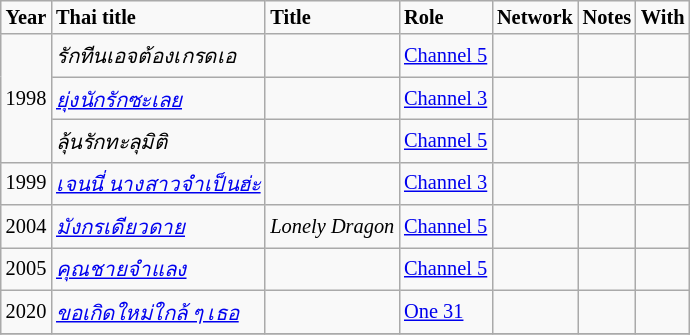<table class="wikitable" style="font-size: 85%;">
<tr>
<td><strong>Year</strong></td>
<td><strong>Thai title</strong></td>
<td><strong>Title</strong></td>
<td><strong>Role</strong></td>
<td><strong>Network</strong></td>
<td><strong>Notes</strong></td>
<td><strong>With</strong></td>
</tr>
<tr>
<td rowspan="3">1998</td>
<td><em>รักทีนเอจต้องเกรดเอ</em></td>
<td><em> </em></td>
<td><a href='#'>Channel 5</a></td>
<td></td>
<td></td>
<td></td>
</tr>
<tr>
<td><em><a href='#'>ยุ่งนักรักซะเลย</a></em></td>
<td><em> </em></td>
<td><a href='#'>Channel 3</a></td>
<td></td>
<td></td>
<td></td>
</tr>
<tr>
<td><em>ลุ้นรักทะลุมิติ</em></td>
<td><em> </em></td>
<td><a href='#'>Channel 5</a></td>
<td></td>
<td></td>
<td></td>
</tr>
<tr>
<td rowspan="1">1999</td>
<td><em><a href='#'>เจนนี่ นางสาวจำเป็นฮ่ะ</a></em></td>
<td><em> </em></td>
<td><a href='#'>Channel 3</a></td>
<td></td>
<td></td>
<td></td>
</tr>
<tr>
<td rowspan="1">2004</td>
<td><em><a href='#'>มังกรเดียวดาย</a></em></td>
<td><em>Lonely Dragon</em></td>
<td><a href='#'>Channel 5</a></td>
<td></td>
<td></td>
<td></td>
</tr>
<tr>
<td rowspan="1">2005</td>
<td><em><a href='#'>คุณชายจำแลง</a></em></td>
<td><em> </em></td>
<td><a href='#'>Channel 5</a></td>
<td></td>
<td></td>
<td></td>
</tr>
<tr>
<td rowspan="1">2020</td>
<td><em><a href='#'>ขอเกิดใหม่ใกล้ ๆ เธอ</a></em></td>
<td><em> </em></td>
<td><a href='#'>One 31</a></td>
<td></td>
<td></td>
<td></td>
</tr>
<tr>
</tr>
</table>
